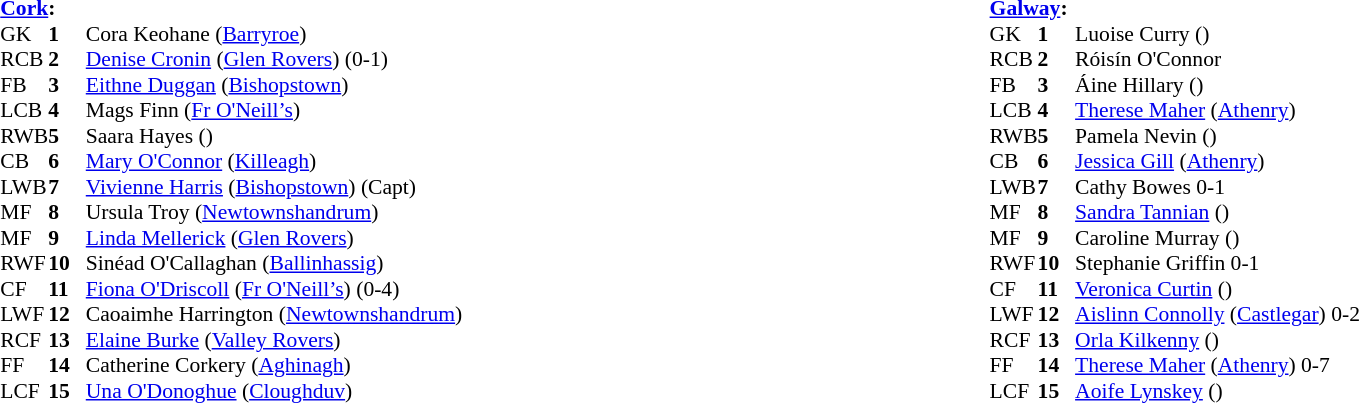<table width="100%">
<tr>
<td valign="top"></td>
<td valign="top" width="50%"><br><table style="font-size: 90%" cellspacing="0" cellpadding="0" align=center>
<tr>
<td colspan="4"><strong><a href='#'>Cork</a>:</strong></td>
</tr>
<tr>
<th width="25"></th>
<th width="25"></th>
</tr>
<tr>
<td>GK</td>
<td><strong>1</strong></td>
<td>Cora Keohane (<a href='#'>Barryroe</a>)</td>
</tr>
<tr>
<td>RCB</td>
<td><strong>2</strong></td>
<td><a href='#'>Denise Cronin</a> (<a href='#'>Glen Rovers</a>) (0-1)</td>
</tr>
<tr>
<td>FB</td>
<td><strong>3</strong></td>
<td><a href='#'>Eithne Duggan</a> (<a href='#'>Bishopstown</a>)</td>
</tr>
<tr>
<td>LCB</td>
<td><strong>4</strong></td>
<td>Mags Finn (<a href='#'>Fr O'Neill’s</a>)</td>
</tr>
<tr>
<td>RWB</td>
<td><strong>5</strong></td>
<td>Saara Hayes ()</td>
</tr>
<tr>
<td>CB</td>
<td><strong>6</strong></td>
<td><a href='#'>Mary O'Connor</a> (<a href='#'>Killeagh</a>)</td>
</tr>
<tr>
<td>LWB</td>
<td><strong>7</strong></td>
<td><a href='#'>Vivienne Harris</a> (<a href='#'>Bishopstown</a>) (Capt)</td>
</tr>
<tr>
<td>MF</td>
<td><strong>8</strong></td>
<td>Ursula Troy (<a href='#'>Newtownshandrum</a>)</td>
</tr>
<tr>
<td>MF</td>
<td><strong>9</strong></td>
<td><a href='#'>Linda Mellerick</a> (<a href='#'>Glen Rovers</a>)</td>
</tr>
<tr>
<td>RWF</td>
<td><strong>10</strong></td>
<td>Sinéad O'Callaghan (<a href='#'>Ballinhassig</a>)</td>
</tr>
<tr>
<td>CF</td>
<td><strong>11</strong></td>
<td><a href='#'>Fiona O'Driscoll</a> (<a href='#'>Fr O'Neill’s</a>) (0-4)</td>
</tr>
<tr>
<td>LWF</td>
<td><strong>12</strong></td>
<td>Caoaimhe Harrington (<a href='#'>Newtownshandrum</a>)</td>
</tr>
<tr>
<td>RCF</td>
<td><strong>13</strong></td>
<td><a href='#'>Elaine Burke</a> (<a href='#'>Valley Rovers</a>)</td>
</tr>
<tr>
<td>FF</td>
<td><strong>14</strong></td>
<td>Catherine Corkery (<a href='#'>Aghinagh</a>)</td>
</tr>
<tr>
<td>LCF</td>
<td><strong>15</strong></td>
<td><a href='#'>Una O'Donoghue</a> (<a href='#'>Cloughduv</a>)</td>
</tr>
</table>
</td>
<td valign="top" width="50%"><br><table style="font-size: 90%" cellspacing="0" cellpadding="0" align=center>
<tr>
<td colspan="4"><strong><a href='#'>Galway</a>:</strong></td>
</tr>
<tr>
<th width="25"></th>
<th width="25"></th>
</tr>
<tr>
<td>GK</td>
<td><strong>1</strong></td>
<td>Luoise Curry ()</td>
</tr>
<tr>
<td>RCB</td>
<td><strong>2</strong></td>
<td>Róisín O'Connor</td>
</tr>
<tr>
<td>FB</td>
<td><strong>3</strong></td>
<td>Áine Hillary ()</td>
</tr>
<tr>
<td>LCB</td>
<td><strong>4</strong></td>
<td><a href='#'>Therese Maher</a> (<a href='#'>Athenry</a>)</td>
</tr>
<tr>
<td>RWB</td>
<td><strong>5</strong></td>
<td>Pamela Nevin ()</td>
</tr>
<tr>
<td>CB</td>
<td><strong>6</strong></td>
<td><a href='#'>Jessica Gill</a> (<a href='#'>Athenry</a>)</td>
</tr>
<tr>
<td>LWB</td>
<td><strong>7</strong></td>
<td>Cathy Bowes 0-1</td>
</tr>
<tr>
<td>MF</td>
<td><strong>8</strong></td>
<td><a href='#'>Sandra Tannian</a> ()</td>
</tr>
<tr>
<td>MF</td>
<td><strong>9</strong></td>
<td>Caroline Murray ()</td>
</tr>
<tr>
<td>RWF</td>
<td><strong>10</strong></td>
<td>Stephanie Griffin 0-1</td>
</tr>
<tr>
<td>CF</td>
<td><strong>11</strong></td>
<td><a href='#'>Veronica Curtin</a> ()</td>
</tr>
<tr>
<td>LWF</td>
<td><strong>12</strong></td>
<td><a href='#'>Aislinn Connolly</a> (<a href='#'>Castlegar</a>) 0-2</td>
</tr>
<tr>
<td>RCF</td>
<td><strong>13</strong></td>
<td><a href='#'>Orla Kilkenny</a> ()</td>
</tr>
<tr>
<td>FF</td>
<td><strong>14</strong></td>
<td><a href='#'>Therese Maher</a> (<a href='#'>Athenry</a>) 0-7</td>
</tr>
<tr>
<td>LCF</td>
<td><strong>15</strong></td>
<td><a href='#'>Aoife Lynskey</a> ()</td>
</tr>
<tr>
</tr>
</table>
</td>
</tr>
</table>
